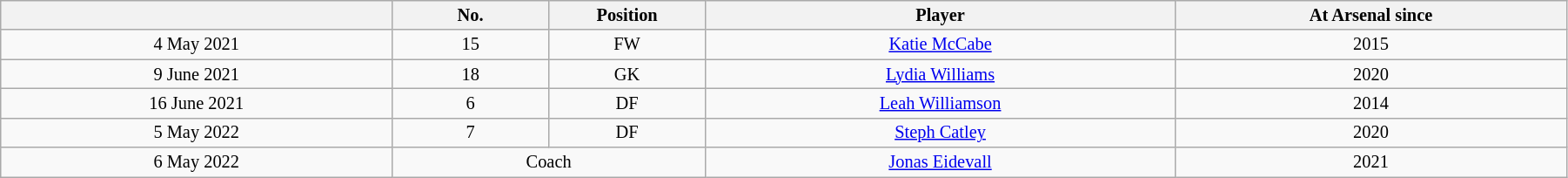<table class="wikitable sortable" style="width:95%; text-align:center; font-size:85%; text-align:centre;">
<tr>
<th width="25%"></th>
<th width="10%">No.</th>
<th width="10%">Position</th>
<th>Player</th>
<th width="25%">At Arsenal since</th>
</tr>
<tr>
<td>4 May 2021</td>
<td>15</td>
<td>FW</td>
<td> <a href='#'>Katie McCabe</a></td>
<td>2015</td>
</tr>
<tr>
<td>9 June 2021</td>
<td>18</td>
<td>GK</td>
<td> <a href='#'>Lydia Williams</a></td>
<td>2020</td>
</tr>
<tr>
<td>16 June 2021</td>
<td>6</td>
<td>DF</td>
<td> <a href='#'>Leah Williamson</a></td>
<td>2014</td>
</tr>
<tr>
<td>5 May 2022</td>
<td>7</td>
<td>DF</td>
<td> <a href='#'>Steph Catley</a></td>
<td>2020</td>
</tr>
<tr>
<td>6 May 2022</td>
<td colspan="2">Coach</td>
<td> <a href='#'>Jonas Eidevall</a></td>
<td>2021</td>
</tr>
</table>
